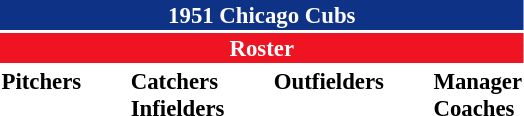<table class="toccolours" style="font-size: 95%;">
<tr>
<th colspan="10" style="background-color: #0e3386; color: white; text-align: center;">1951 Chicago Cubs</th>
</tr>
<tr>
<td colspan="10" style="background-color: #EE1422; color: white; text-align: center;"><strong>Roster</strong></td>
</tr>
<tr>
<td valign="top"><strong>Pitchers</strong><br>












</td>
<td width="25px"></td>
<td valign="top"><strong>Catchers</strong><br>




<strong>Infielders</strong>










</td>
<td width="25px"></td>
<td valign="top"><strong>Outfielders</strong><br>





</td>
<td width="25px"></td>
<td valign="top"><strong>Manager</strong><br>

<strong>Coaches</strong>


</td>
</tr>
<tr>
</tr>
</table>
